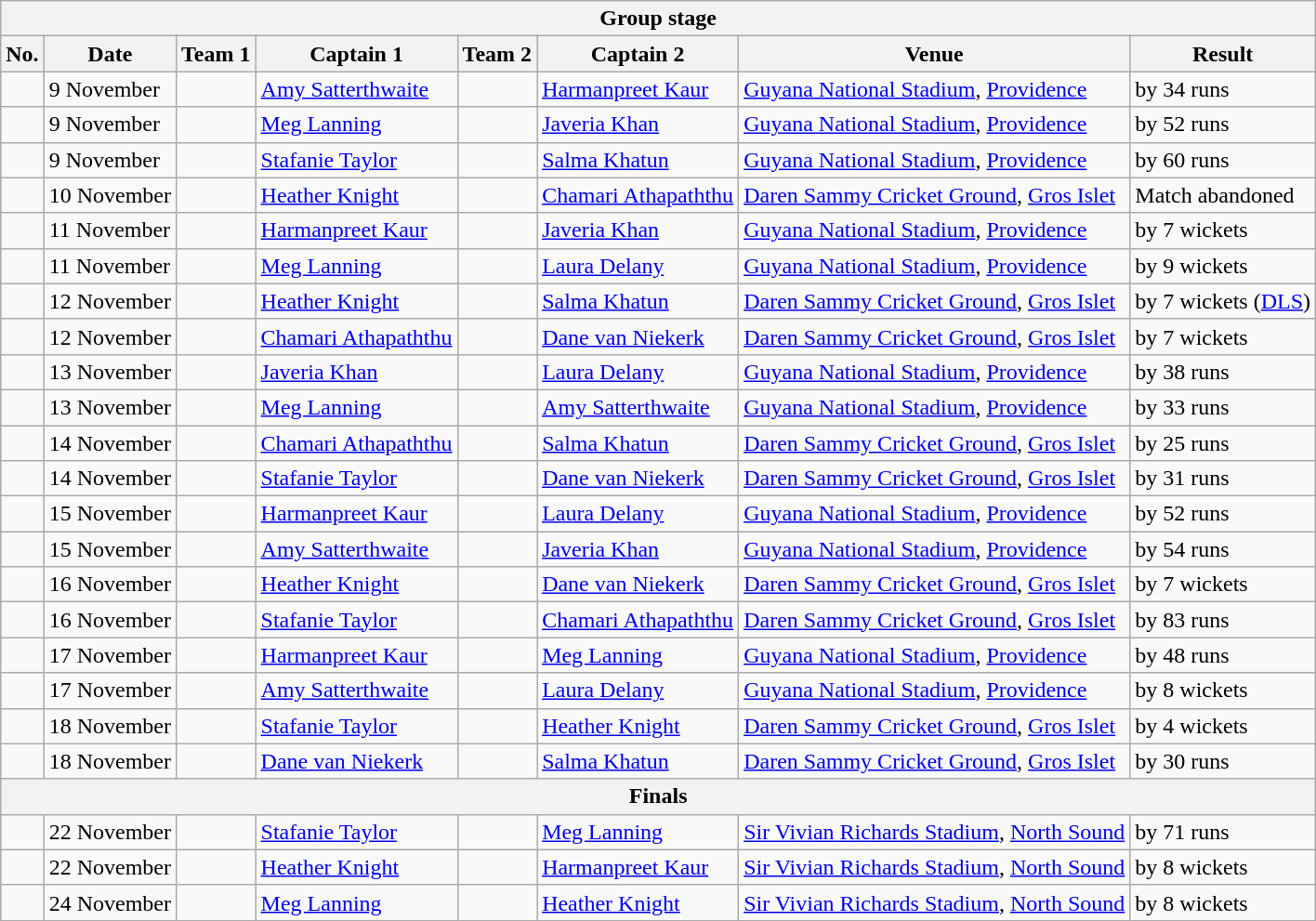<table class="wikitable">
<tr>
<th colspan="8">Group stage</th>
</tr>
<tr>
<th>No.</th>
<th>Date</th>
<th>Team 1</th>
<th>Captain 1</th>
<th>Team 2</th>
<th>Captain 2</th>
<th>Venue</th>
<th>Result</th>
</tr>
<tr>
<td></td>
<td>9 November</td>
<td></td>
<td><a href='#'>Amy Satterthwaite</a></td>
<td></td>
<td><a href='#'>Harmanpreet Kaur</a></td>
<td><a href='#'>Guyana National Stadium</a>, <a href='#'>Providence</a></td>
<td> by 34 runs</td>
</tr>
<tr>
<td></td>
<td>9 November</td>
<td></td>
<td><a href='#'>Meg Lanning</a></td>
<td></td>
<td><a href='#'>Javeria Khan</a></td>
<td><a href='#'>Guyana National Stadium</a>, <a href='#'>Providence</a></td>
<td> by 52 runs</td>
</tr>
<tr>
<td></td>
<td>9 November</td>
<td></td>
<td><a href='#'>Stafanie Taylor</a></td>
<td></td>
<td><a href='#'>Salma Khatun</a></td>
<td><a href='#'>Guyana National Stadium</a>, <a href='#'>Providence</a></td>
<td> by 60 runs</td>
</tr>
<tr>
<td></td>
<td>10 November</td>
<td></td>
<td><a href='#'>Heather Knight</a></td>
<td></td>
<td><a href='#'>Chamari Athapaththu</a></td>
<td><a href='#'>Daren Sammy Cricket Ground</a>, <a href='#'>Gros Islet</a></td>
<td>Match abandoned</td>
</tr>
<tr>
<td></td>
<td>11 November</td>
<td></td>
<td><a href='#'>Harmanpreet Kaur</a></td>
<td></td>
<td><a href='#'>Javeria Khan</a></td>
<td><a href='#'>Guyana National Stadium</a>, <a href='#'>Providence</a></td>
<td> by 7 wickets</td>
</tr>
<tr>
<td></td>
<td>11 November</td>
<td></td>
<td><a href='#'>Meg Lanning</a></td>
<td></td>
<td><a href='#'>Laura Delany</a></td>
<td><a href='#'>Guyana National Stadium</a>, <a href='#'>Providence</a></td>
<td> by 9 wickets</td>
</tr>
<tr>
<td></td>
<td>12 November</td>
<td></td>
<td><a href='#'>Heather Knight</a></td>
<td></td>
<td><a href='#'>Salma Khatun</a></td>
<td><a href='#'>Daren Sammy Cricket Ground</a>, <a href='#'>Gros Islet</a></td>
<td> by 7 wickets (<a href='#'>DLS</a>)</td>
</tr>
<tr>
<td></td>
<td>12 November</td>
<td></td>
<td><a href='#'>Chamari Athapaththu</a></td>
<td></td>
<td><a href='#'>Dane van Niekerk</a></td>
<td><a href='#'>Daren Sammy Cricket Ground</a>, <a href='#'>Gros Islet</a></td>
<td> by 7 wickets</td>
</tr>
<tr>
<td></td>
<td>13 November</td>
<td></td>
<td><a href='#'>Javeria Khan</a></td>
<td></td>
<td><a href='#'>Laura Delany</a></td>
<td><a href='#'>Guyana National Stadium</a>, <a href='#'>Providence</a></td>
<td> by 38 runs</td>
</tr>
<tr>
<td></td>
<td>13 November</td>
<td></td>
<td><a href='#'>Meg Lanning</a></td>
<td></td>
<td><a href='#'>Amy Satterthwaite</a></td>
<td><a href='#'>Guyana National Stadium</a>, <a href='#'>Providence</a></td>
<td> by 33 runs</td>
</tr>
<tr>
<td></td>
<td>14 November</td>
<td></td>
<td><a href='#'>Chamari Athapaththu</a></td>
<td></td>
<td><a href='#'>Salma Khatun</a></td>
<td><a href='#'>Daren Sammy Cricket Ground</a>, <a href='#'>Gros Islet</a></td>
<td> by 25 runs</td>
</tr>
<tr>
<td></td>
<td>14 November</td>
<td></td>
<td><a href='#'>Stafanie Taylor</a></td>
<td></td>
<td><a href='#'>Dane van Niekerk</a></td>
<td><a href='#'>Daren Sammy Cricket Ground</a>, <a href='#'>Gros Islet</a></td>
<td> by 31 runs</td>
</tr>
<tr>
<td></td>
<td>15 November</td>
<td></td>
<td><a href='#'>Harmanpreet Kaur</a></td>
<td></td>
<td><a href='#'>Laura Delany</a></td>
<td><a href='#'>Guyana National Stadium</a>, <a href='#'>Providence</a></td>
<td> by 52 runs</td>
</tr>
<tr>
<td></td>
<td>15 November</td>
<td></td>
<td><a href='#'>Amy Satterthwaite</a></td>
<td></td>
<td><a href='#'>Javeria Khan</a></td>
<td><a href='#'>Guyana National Stadium</a>, <a href='#'>Providence</a></td>
<td> by 54 runs</td>
</tr>
<tr>
<td></td>
<td>16 November</td>
<td></td>
<td><a href='#'>Heather Knight</a></td>
<td></td>
<td><a href='#'>Dane van Niekerk</a></td>
<td><a href='#'>Daren Sammy Cricket Ground</a>, <a href='#'>Gros Islet</a></td>
<td> by 7 wickets</td>
</tr>
<tr>
<td></td>
<td>16 November</td>
<td></td>
<td><a href='#'>Stafanie Taylor</a></td>
<td></td>
<td><a href='#'>Chamari Athapaththu</a></td>
<td><a href='#'>Daren Sammy Cricket Ground</a>, <a href='#'>Gros Islet</a></td>
<td> by 83 runs</td>
</tr>
<tr>
<td></td>
<td>17 November</td>
<td></td>
<td><a href='#'>Harmanpreet Kaur</a></td>
<td></td>
<td><a href='#'>Meg Lanning</a></td>
<td><a href='#'>Guyana National Stadium</a>, <a href='#'>Providence</a></td>
<td> by 48 runs</td>
</tr>
<tr>
<td></td>
<td>17 November</td>
<td></td>
<td><a href='#'>Amy Satterthwaite</a></td>
<td></td>
<td><a href='#'>Laura Delany</a></td>
<td><a href='#'>Guyana National Stadium</a>, <a href='#'>Providence</a></td>
<td> by 8 wickets</td>
</tr>
<tr>
<td></td>
<td>18 November</td>
<td></td>
<td><a href='#'>Stafanie Taylor</a></td>
<td></td>
<td><a href='#'>Heather Knight</a></td>
<td><a href='#'>Daren Sammy Cricket Ground</a>, <a href='#'>Gros Islet</a></td>
<td> by 4 wickets</td>
</tr>
<tr>
<td></td>
<td>18 November</td>
<td></td>
<td><a href='#'>Dane van Niekerk</a></td>
<td></td>
<td><a href='#'>Salma Khatun</a></td>
<td><a href='#'>Daren Sammy Cricket Ground</a>, <a href='#'>Gros Islet</a></td>
<td> by 30 runs</td>
</tr>
<tr>
<th colspan="8">Finals</th>
</tr>
<tr>
<td></td>
<td>22 November</td>
<td></td>
<td><a href='#'>Stafanie Taylor</a></td>
<td></td>
<td><a href='#'>Meg Lanning</a></td>
<td><a href='#'>Sir Vivian Richards Stadium</a>, <a href='#'>North Sound</a></td>
<td> by 71 runs</td>
</tr>
<tr>
<td></td>
<td>22 November</td>
<td></td>
<td><a href='#'>Heather Knight</a></td>
<td></td>
<td><a href='#'>Harmanpreet Kaur</a></td>
<td><a href='#'>Sir Vivian Richards Stadium</a>, <a href='#'>North Sound</a></td>
<td> by 8 wickets</td>
</tr>
<tr>
<td></td>
<td>24 November</td>
<td></td>
<td><a href='#'>Meg Lanning</a></td>
<td></td>
<td><a href='#'>Heather Knight</a></td>
<td><a href='#'>Sir Vivian Richards Stadium</a>, <a href='#'>North Sound</a></td>
<td> by 8 wickets</td>
</tr>
</table>
